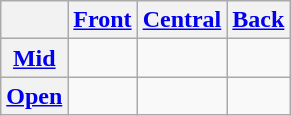<table class="wikitable" style="text-align:center;">
<tr>
<th></th>
<th><a href='#'>Front</a></th>
<th><a href='#'>Central</a></th>
<th><a href='#'>Back</a></th>
</tr>
<tr>
<th><a href='#'>Mid</a></th>
<td></td>
<td></td>
<td></td>
</tr>
<tr>
<th><a href='#'>Open</a></th>
<td></td>
<td></td>
<td></td>
</tr>
</table>
